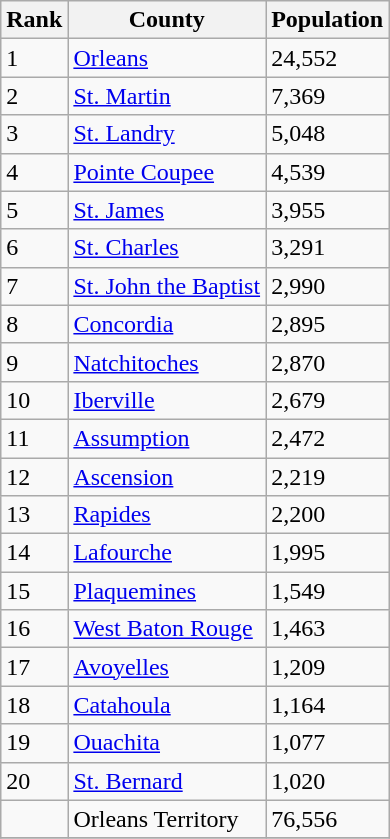<table class=wikitable sortable>
<tr>
<th>Rank</th>
<th>County</th>
<th>Population</th>
</tr>
<tr>
<td>1</td>
<td><a href='#'>Orleans</a></td>
<td>24,552</td>
</tr>
<tr>
<td>2</td>
<td><a href='#'>St. Martin</a></td>
<td>7,369</td>
</tr>
<tr>
<td>3</td>
<td><a href='#'>St. Landry</a></td>
<td>5,048</td>
</tr>
<tr>
<td>4</td>
<td><a href='#'>Pointe Coupee</a></td>
<td>4,539</td>
</tr>
<tr>
<td>5</td>
<td><a href='#'>St. James</a></td>
<td>3,955</td>
</tr>
<tr>
<td>6</td>
<td><a href='#'>St. Charles</a></td>
<td>3,291</td>
</tr>
<tr>
<td>7</td>
<td><a href='#'>St. John the Baptist</a></td>
<td>2,990</td>
</tr>
<tr>
<td>8</td>
<td><a href='#'>Concordia</a></td>
<td>2,895</td>
</tr>
<tr>
<td>9</td>
<td><a href='#'>Natchitoches</a></td>
<td>2,870</td>
</tr>
<tr>
<td>10</td>
<td><a href='#'>Iberville</a></td>
<td>2,679</td>
</tr>
<tr>
<td>11</td>
<td><a href='#'>Assumption</a></td>
<td>2,472</td>
</tr>
<tr>
<td>12</td>
<td><a href='#'>Ascension</a></td>
<td>2,219</td>
</tr>
<tr>
<td>13</td>
<td><a href='#'>Rapides</a></td>
<td>2,200</td>
</tr>
<tr>
<td>14</td>
<td><a href='#'>Lafourche</a></td>
<td>1,995</td>
</tr>
<tr>
<td>15</td>
<td><a href='#'>Plaquemines</a></td>
<td>1,549</td>
</tr>
<tr>
<td>16</td>
<td><a href='#'>West Baton Rouge</a></td>
<td>1,463</td>
</tr>
<tr>
<td>17</td>
<td><a href='#'>Avoyelles</a></td>
<td>1,209</td>
</tr>
<tr>
<td>18</td>
<td><a href='#'>Catahoula</a></td>
<td>1,164</td>
</tr>
<tr>
<td>19</td>
<td><a href='#'>Ouachita</a></td>
<td>1,077</td>
</tr>
<tr>
<td>20</td>
<td><a href='#'>St. Bernard</a></td>
<td>1,020</td>
</tr>
<tr>
<td></td>
<td>Orleans Territory</td>
<td>76,556</td>
</tr>
<tr>
</tr>
</table>
